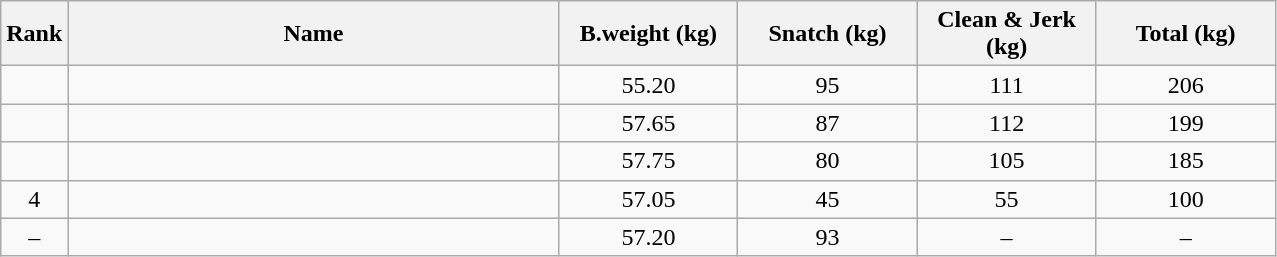<table class="wikitable" style="text-align:center;">
<tr>
<th>Rank</th>
<th style="width:20em;">Name</th>
<th style="width:7em;">B.weight (kg)</th>
<th style="width:7em;">Snatch (kg)</th>
<th style="width:7em;">Clean & Jerk (kg)</th>
<th style="width:7em;">Total (kg)</th>
</tr>
<tr>
<td></td>
<td align=left></td>
<td>55.20</td>
<td>95</td>
<td>111</td>
<td>206</td>
</tr>
<tr>
<td></td>
<td align=left></td>
<td>57.65</td>
<td>87</td>
<td>112</td>
<td>199</td>
</tr>
<tr>
<td></td>
<td align=left></td>
<td>57.75</td>
<td>80</td>
<td>105</td>
<td>185</td>
</tr>
<tr>
<td>4</td>
<td align=left></td>
<td>57.05</td>
<td>45</td>
<td>55</td>
<td>100</td>
</tr>
<tr>
<td>–</td>
<td align=left></td>
<td>57.20</td>
<td>93</td>
<td>–</td>
<td>–</td>
</tr>
</table>
